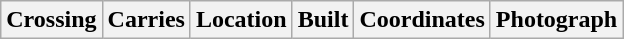<table class=wikitable>
<tr>
<th>Crossing</th>
<th>Carries</th>
<th>Location</th>
<th>Built</th>
<th>Coordinates</th>
<th>Photograph<br>
















</th>
</tr>
</table>
